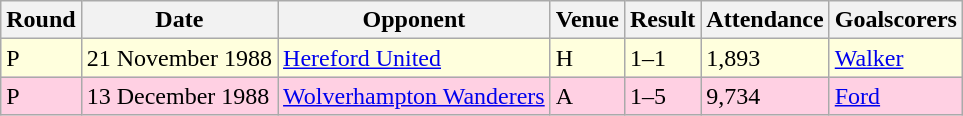<table class="wikitable">
<tr>
<th>Round</th>
<th>Date</th>
<th>Opponent</th>
<th>Venue</th>
<th>Result</th>
<th>Attendance</th>
<th>Goalscorers</th>
</tr>
<tr style="background-color: #ffffdd;">
<td>P</td>
<td>21 November 1988</td>
<td><a href='#'>Hereford United</a></td>
<td>H</td>
<td>1–1</td>
<td>1,893</td>
<td><a href='#'>Walker</a></td>
</tr>
<tr style="background-color: #ffd0e3;">
<td>P</td>
<td>13 December 1988</td>
<td><a href='#'>Wolverhampton Wanderers</a></td>
<td>A</td>
<td>1–5</td>
<td>9,734</td>
<td><a href='#'>Ford</a></td>
</tr>
</table>
